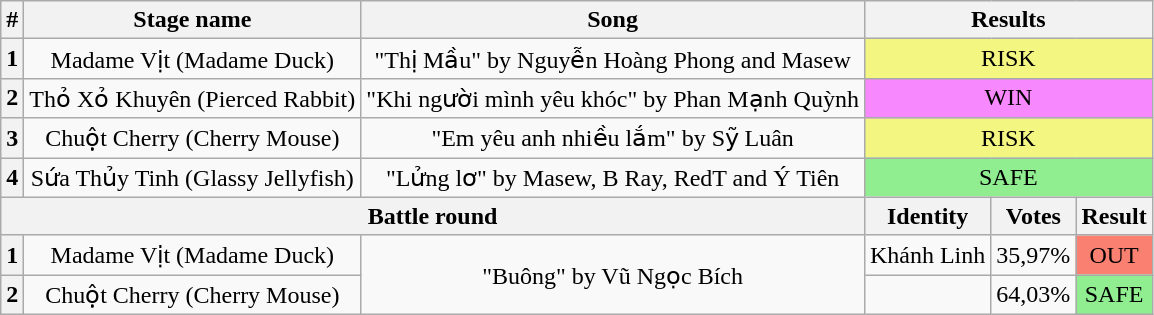<table class="wikitable plainrowheaders" style="text-align: center;">
<tr>
<th>#</th>
<th>Stage name</th>
<th>Song</th>
<th Colspan=3>Results</th>
</tr>
<tr>
<th>1</th>
<td>Madame Vịt (Madame Duck)</td>
<td>"Thị Mầu" by Nguyễn Hoàng Phong and Masew</td>
<td colspan=3 bgcolor=#F3F781>RISK</td>
</tr>
<tr>
<th>2</th>
<td>Thỏ Xỏ Khuyên (Pierced Rabbit)</td>
<td>"Khi người mình yêu khóc" by Phan Mạnh Quỳnh</td>
<td colspan=3 bgcolor=#F888FD>WIN</td>
</tr>
<tr>
<th>3</th>
<td>Chuột Cherry (Cherry Mouse)</td>
<td>"Em yêu anh nhiều lắm" by Sỹ Luân</td>
<td colspan=3 bgcolor=#F3F781>RISK</td>
</tr>
<tr>
<th>4</th>
<td>Sứa Thủy Tinh (Glassy Jellyfish)</td>
<td>"Lửng lơ" by Masew, B Ray, RedT and Ý Tiên</td>
<td colspan=3 bgcolor=lightgreen>SAFE</td>
</tr>
<tr>
<th colspan=3>Battle round</th>
<th>Identity</th>
<th>Votes</th>
<th>Result</th>
</tr>
<tr>
<th>1</th>
<td>Madame Vịt (Madame Duck)</td>
<td rowspan=2>"Buông" by Vũ Ngọc Bích</td>
<td>Khánh Linh</td>
<td>35,97%</td>
<td bgcolor=salmon>OUT</td>
</tr>
<tr>
<th>2</th>
<td>Chuột Cherry (Cherry Mouse)</td>
<td></td>
<td>64,03%</td>
<td bgcolor=lightgreen>SAFE</td>
</tr>
</table>
